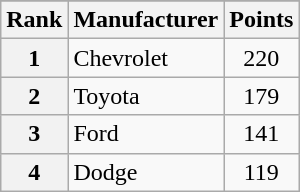<table class="wikitable">
<tr>
</tr>
<tr>
<th scope="col">Rank</th>
<th scope="col">Manufacturer</th>
<th scope="col">Points</th>
</tr>
<tr>
<th scope="row">1</th>
<td>Chevrolet</td>
<td style="text-align:center;">220</td>
</tr>
<tr>
<th scope="row">2</th>
<td>Toyota</td>
<td style="text-align:center;">179</td>
</tr>
<tr>
<th scope="row">3</th>
<td>Ford</td>
<td style="text-align:center;">141</td>
</tr>
<tr>
<th scope="row">4</th>
<td>Dodge</td>
<td style="text-align:center;">119</td>
</tr>
</table>
